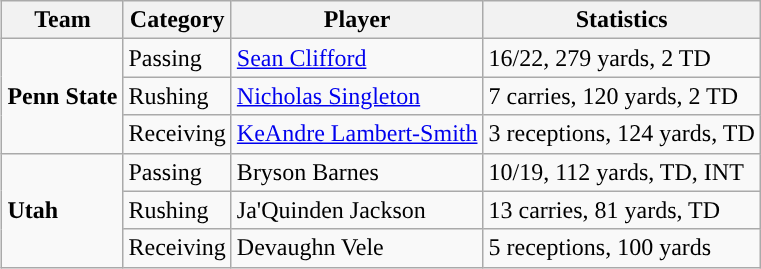<table class="wikitable" style="float: right;">
<tr>
<th>Team</th>
<th>Category</th>
<th>Player</th>
<th>Statistics</th>
</tr>
<tr>
<td rowspan=3><strong>Penn State</strong></td>
<td>Passing</td>
<td><a href='#'>Sean Clifford</a></td>
<td>16/22, 279 yards, 2 TD</td>
</tr>
<tr>
<td>Rushing</td>
<td><a href='#'>Nicholas Singleton</a></td>
<td>7 carries, 120 yards, 2 TD</td>
</tr>
<tr>
<td>Receiving</td>
<td><a href='#'>KeAndre Lambert-Smith</a></td>
<td>3 receptions, 124 yards, TD</td>
</tr>
<tr>
<td rowspan=3><strong>Utah</strong></td>
<td>Passing</td>
<td>Bryson Barnes</td>
<td>10/19, 112 yards, TD, INT</td>
</tr>
<tr>
<td>Rushing</td>
<td>Ja'Quinden Jackson</td>
<td>13 carries, 81 yards, TD</td>
</tr>
<tr>
<td>Receiving</td>
<td>Devaughn Vele</td>
<td>5 receptions, 100 yards</td>
</tr>
</table>
